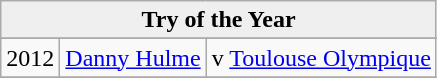<table class="wikitable">
<tr>
<th style="background:#efefef;" colspan="14">Try of the Year</th>
</tr>
<tr style="background:#efefef;">
</tr>
<tr>
<td>2012</td>
<td><a href='#'>Danny Hulme</a></td>
<td>v <a href='#'>Toulouse Olympique</a></td>
</tr>
<tr>
</tr>
</table>
